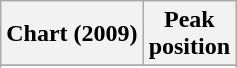<table class="wikitable sortable plainrowheaders">
<tr>
<th scope="col">Chart (2009)</th>
<th scope="col">Peak<br>position</th>
</tr>
<tr>
</tr>
<tr>
</tr>
<tr>
</tr>
<tr>
</tr>
</table>
